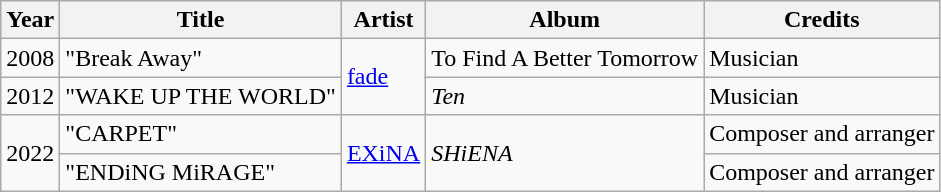<table class="wikitable sortable">
<tr>
<th>Year</th>
<th>Title</th>
<th>Artist</th>
<th>Album</th>
<th>Credits</th>
</tr>
<tr>
<td>2008</td>
<td>"Break Away"</td>
<td rowspan="2"><a href='#'>fade</a></td>
<td>To Find A Better Tomorrow</td>
<td>Musician</td>
</tr>
<tr>
<td>2012</td>
<td>"WAKE UP THE WORLD"</td>
<td><em>Ten</em></td>
<td>Musician</td>
</tr>
<tr>
<td rowspan="2">2022</td>
<td>"CARPET"</td>
<td rowspan="2"><a href='#'>EXiNA</a></td>
<td rowspan="2"><em>SHiENA</em></td>
<td>Composer and arranger</td>
</tr>
<tr>
<td>"ENDiNG MiRAGE"</td>
<td>Composer and arranger</td>
</tr>
</table>
